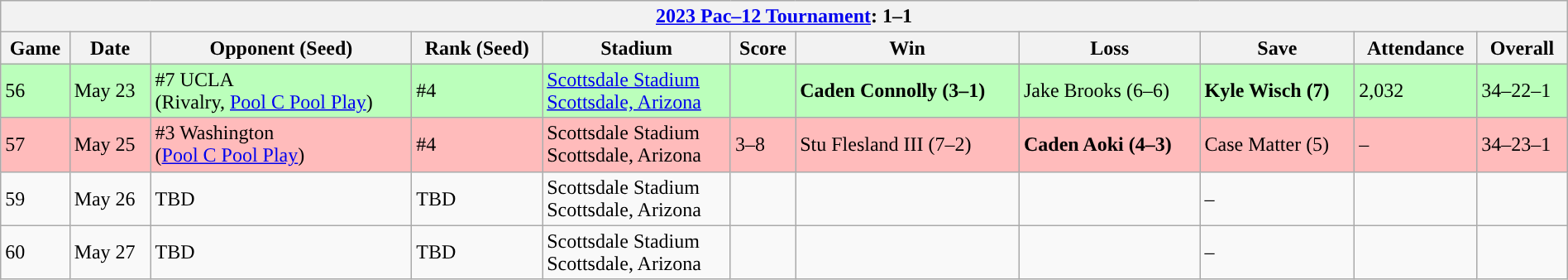<table class="wikitable collapsible collapsed" style="margin:auto; font-size:100%; width:100%">
<tr>
<th colspan=12><a href='#'>2023 Pac–12 Tournament</a>: 1–1</th>
</tr>
<tr>
<th>Game</th>
<th>Date</th>
<th>Opponent (Seed)</th>
<th>Rank (Seed)</th>
<th>Stadium</th>
<th>Score</th>
<th>Win</th>
<th>Loss</th>
<th>Save</th>
<th>Attendance</th>
<th>Overall</th>
</tr>
<tr style="background:#bfb;">
<td>56</td>
<td>May 23</td>
<td>#7 UCLA<br>(Rivalry, <a href='#'>Pool C Pool Play</a>)</td>
<td>#4</td>
<td><a href='#'>Scottsdale Stadium</a><br><a href='#'>Scottsdale, Arizona</a></td>
<td></td>
<td><strong>Caden Connolly (3–1)</strong></td>
<td>Jake Brooks (6–6)</td>
<td><strong>Kyle Wisch (7)</strong></td>
<td>2,032</td>
<td>34–22–1</td>
</tr>
<tr style="background:#fbb;">
<td>57</td>
<td>May 25</td>
<td>#3 Washington<br>(<a href='#'>Pool C Pool Play</a>)</td>
<td>#4</td>
<td>Scottsdale Stadium<br>Scottsdale, Arizona</td>
<td>3–8</td>
<td>Stu Flesland III (7–2)</td>
<td><strong>Caden Aoki (4–3)</strong></td>
<td>Case Matter (5)</td>
<td>–</td>
<td>34–23–1</td>
</tr>
<tr style="background:#;">
<td>59</td>
<td>May 26</td>
<td>TBD</td>
<td>TBD</td>
<td>Scottsdale Stadium<br>Scottsdale, Arizona</td>
<td></td>
<td></td>
<td></td>
<td>–</td>
<td></td>
<td></td>
</tr>
<tr style="background:#;">
<td>60</td>
<td>May 27</td>
<td>TBD</td>
<td>TBD</td>
<td>Scottsdale Stadium<br>Scottsdale, Arizona</td>
<td></td>
<td></td>
<td></td>
<td>–</td>
<td></td>
<td></td>
</tr>
</table>
